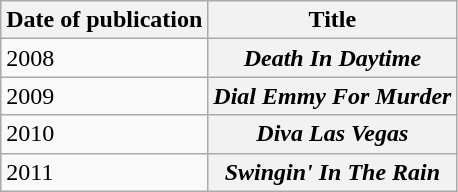<table class="wikitable sortable plainrowheaders">
<tr>
<th scope="col">Date of publication</th>
<th scope="col">Title</th>
</tr>
<tr>
<td>2008</td>
<th scope="row"><em>Death In Daytime</em></th>
</tr>
<tr>
<td>2009</td>
<th scope="row"><em>Dial Emmy For Murder</em></th>
</tr>
<tr>
<td>2010</td>
<th scope="row"><em>Diva Las Vegas</em></th>
</tr>
<tr>
<td>2011</td>
<th scope="row"><em>Swingin' In The Rain</em></th>
</tr>
</table>
